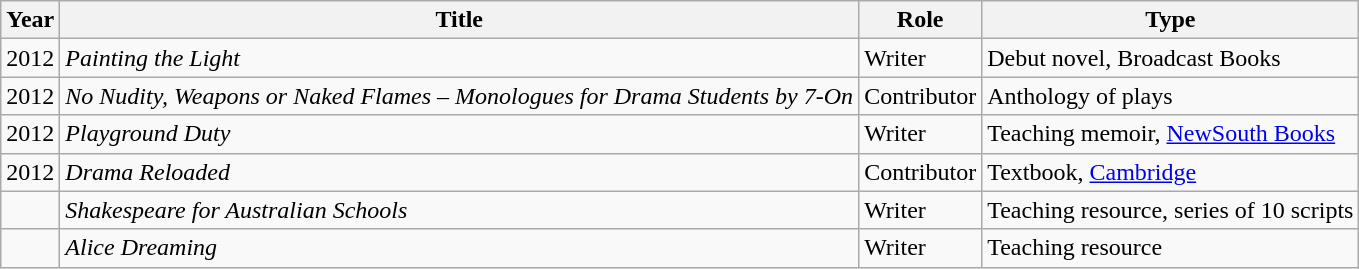<table class=wikitable>
<tr>
<th>Year</th>
<th>Title</th>
<th>Role</th>
<th>Type</th>
</tr>
<tr>
<td>2012</td>
<td><em>Painting the Light</em></td>
<td>Writer</td>
<td>Debut novel, Broadcast Books</td>
</tr>
<tr>
<td>2012</td>
<td><em>No Nudity, Weapons or Naked Flames – Monologues for Drama Students by 7-On</em></td>
<td>Contributor</td>
<td>Anthology of plays</td>
</tr>
<tr>
<td>2012</td>
<td><em>Playground Duty</em></td>
<td>Writer</td>
<td>Teaching memoir, <a href='#'>NewSouth Books</a></td>
</tr>
<tr>
<td>2012</td>
<td><em>Drama Reloaded</em></td>
<td>Contributor</td>
<td>Textbook, <a href='#'>Cambridge</a></td>
</tr>
<tr>
<td></td>
<td><em>Shakespeare for Australian Schools</em></td>
<td>Writer</td>
<td>Teaching resource, series of 10 scripts</td>
</tr>
<tr>
<td></td>
<td><em>Alice Dreaming</em></td>
<td>Writer</td>
<td>Teaching resource</td>
</tr>
</table>
